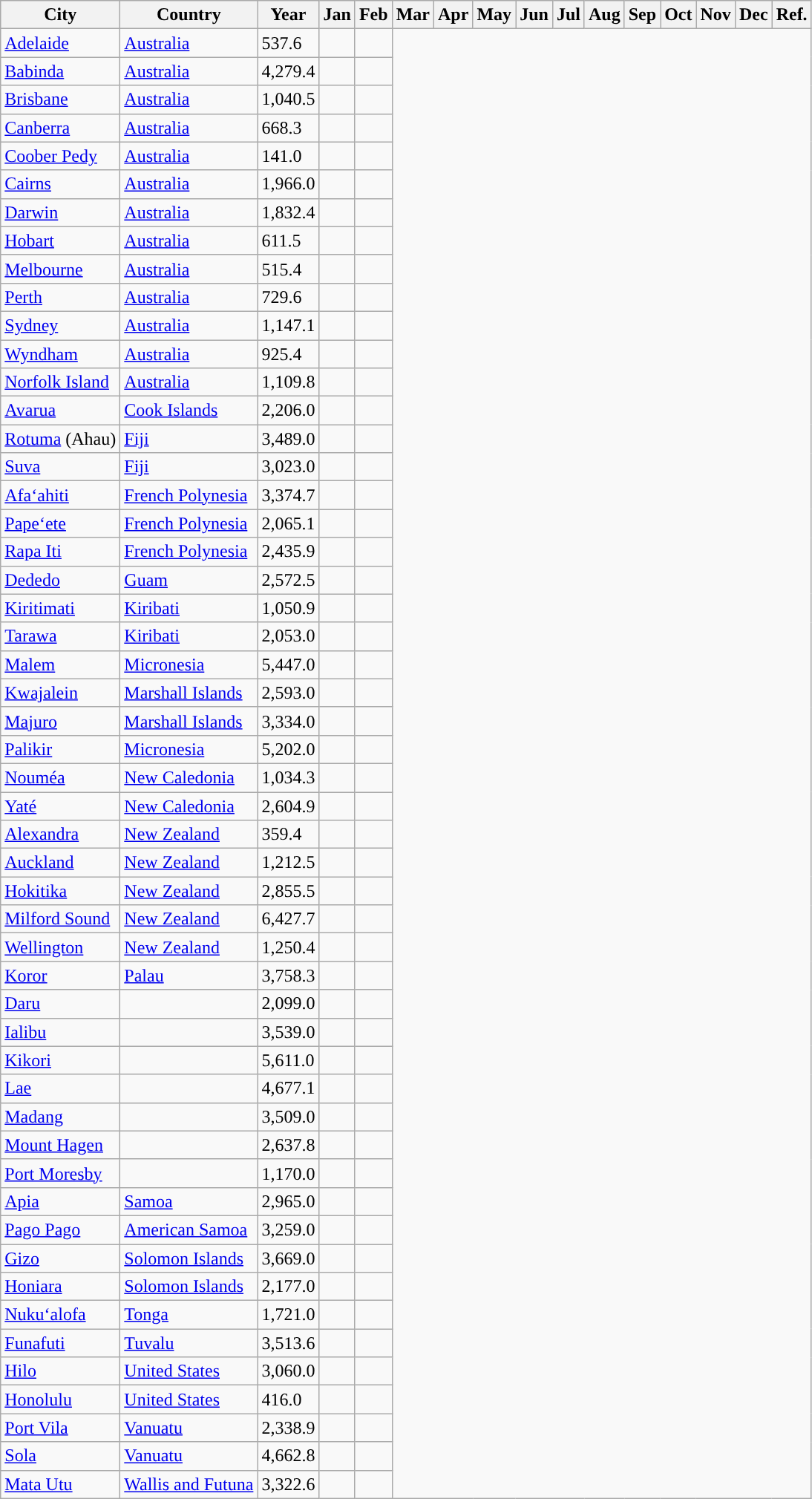<table class="wikitable sortable sticky-header sort-under col1left col2left col16center" >
<tr style="vertical-align:top">
<th>City</th>
<th>Country</th>
<th>Year</th>
<th>Jan</th>
<th>Feb</th>
<th>Mar</th>
<th>Apr</th>
<th>May</th>
<th>Jun</th>
<th>Jul</th>
<th>Aug</th>
<th>Sep</th>
<th>Oct</th>
<th>Nov</th>
<th>Dec</th>
<th>Ref.</th>
</tr>
<tr>
<td><a href='#'>Adelaide</a></td>
<td><a href='#'>Australia</a></td>
<td>537.6</td>
<td></td>
<td></td>
</tr>
<tr>
<td><a href='#'>Babinda</a></td>
<td><a href='#'>Australia</a></td>
<td>4,279.4</td>
<td></td>
<td></td>
</tr>
<tr>
<td><a href='#'>Brisbane</a></td>
<td><a href='#'>Australia</a></td>
<td>1,040.5</td>
<td></td>
<td></td>
</tr>
<tr>
<td><a href='#'>Canberra</a></td>
<td><a href='#'>Australia</a></td>
<td>668.3</td>
<td></td>
<td></td>
</tr>
<tr>
<td><a href='#'>Coober Pedy</a></td>
<td><a href='#'>Australia</a></td>
<td>141.0</td>
<td></td>
<td></td>
</tr>
<tr>
<td><a href='#'>Cairns</a></td>
<td><a href='#'>Australia</a></td>
<td>1,966.0</td>
<td></td>
<td></td>
</tr>
<tr>
<td><a href='#'>Darwin</a></td>
<td><a href='#'>Australia</a></td>
<td>1,832.4</td>
<td></td>
<td></td>
</tr>
<tr>
<td><a href='#'>Hobart</a></td>
<td><a href='#'>Australia</a></td>
<td>611.5</td>
<td></td>
<td></td>
</tr>
<tr>
<td><a href='#'>Melbourne</a></td>
<td><a href='#'>Australia</a></td>
<td>515.4</td>
<td></td>
<td></td>
</tr>
<tr>
<td><a href='#'>Perth</a></td>
<td><a href='#'>Australia</a></td>
<td>729.6</td>
<td></td>
<td></td>
</tr>
<tr>
<td><a href='#'>Sydney</a></td>
<td><a href='#'>Australia</a></td>
<td>1,147.1</td>
<td></td>
<td></td>
</tr>
<tr>
<td><a href='#'>Wyndham</a></td>
<td><a href='#'>Australia</a></td>
<td>925.4</td>
<td></td>
<td></td>
</tr>
<tr>
<td><a href='#'>Norfolk Island</a></td>
<td><a href='#'>Australia</a></td>
<td>1,109.8</td>
<td></td>
<td></td>
</tr>
<tr>
<td><a href='#'>Avarua</a></td>
<td><a href='#'>Cook Islands</a></td>
<td>2,206.0</td>
<td></td>
<td></td>
</tr>
<tr>
<td><a href='#'>Rotuma</a> (Ahau)</td>
<td><a href='#'>Fiji</a></td>
<td>3,489.0</td>
<td></td>
<td></td>
</tr>
<tr>
<td><a href='#'>Suva</a></td>
<td><a href='#'>Fiji</a></td>
<td>3,023.0</td>
<td></td>
<td></td>
</tr>
<tr>
<td><a href='#'>Afaʻahiti</a></td>
<td><a href='#'>French Polynesia</a></td>
<td>3,374.7</td>
<td></td>
<td></td>
</tr>
<tr>
<td><a href='#'>Papeʻete</a></td>
<td><a href='#'>French Polynesia</a></td>
<td>2,065.1</td>
<td></td>
<td></td>
</tr>
<tr>
<td><a href='#'>Rapa Iti</a></td>
<td><a href='#'>French Polynesia</a></td>
<td>2,435.9</td>
<td></td>
<td></td>
</tr>
<tr>
<td><a href='#'>Dededo</a></td>
<td><a href='#'>Guam</a></td>
<td>2,572.5</td>
<td></td>
<td></td>
</tr>
<tr>
<td><a href='#'>Kiritimati</a></td>
<td><a href='#'>Kiribati</a></td>
<td>1,050.9</td>
<td></td>
<td></td>
</tr>
<tr>
<td><a href='#'>Tarawa</a></td>
<td><a href='#'>Kiribati</a></td>
<td>2,053.0</td>
<td></td>
<td></td>
</tr>
<tr>
<td><a href='#'>Malem</a></td>
<td><a href='#'>Micronesia</a></td>
<td>5,447.0</td>
<td></td>
<td></td>
</tr>
<tr>
<td><a href='#'>Kwajalein</a></td>
<td><a href='#'>Marshall Islands</a></td>
<td>2,593.0</td>
<td></td>
<td></td>
</tr>
<tr>
<td><a href='#'>Majuro</a></td>
<td><a href='#'>Marshall Islands</a></td>
<td>3,334.0</td>
<td></td>
<td></td>
</tr>
<tr>
<td><a href='#'>Palikir</a></td>
<td><a href='#'>Micronesia</a></td>
<td>5,202.0</td>
<td></td>
<td></td>
</tr>
<tr>
<td><a href='#'>Nouméa</a></td>
<td><a href='#'>New Caledonia</a></td>
<td>1,034.3</td>
<td></td>
<td></td>
</tr>
<tr>
<td><a href='#'>Yaté</a></td>
<td><a href='#'>New Caledonia</a></td>
<td>2,604.9</td>
<td></td>
<td></td>
</tr>
<tr>
<td><a href='#'>Alexandra</a></td>
<td><a href='#'>New Zealand</a></td>
<td>359.4</td>
<td></td>
<td></td>
</tr>
<tr>
<td><a href='#'>Auckland</a></td>
<td><a href='#'>New Zealand</a></td>
<td>1,212.5</td>
<td></td>
<td></td>
</tr>
<tr>
<td><a href='#'>Hokitika</a></td>
<td><a href='#'>New Zealand</a></td>
<td>2,855.5</td>
<td></td>
<td></td>
</tr>
<tr>
<td><a href='#'>Milford Sound</a></td>
<td><a href='#'>New Zealand</a></td>
<td>6,427.7</td>
<td></td>
<td></td>
</tr>
<tr>
<td><a href='#'>Wellington</a></td>
<td><a href='#'>New Zealand</a></td>
<td>1,250.4</td>
<td></td>
<td></td>
</tr>
<tr>
<td><a href='#'>Koror</a></td>
<td><a href='#'>Palau</a></td>
<td>3,758.3</td>
<td></td>
<td></td>
</tr>
<tr>
<td><a href='#'>Daru</a></td>
<td></td>
<td>2,099.0</td>
<td></td>
<td></td>
</tr>
<tr>
<td><a href='#'>Ialibu</a></td>
<td></td>
<td>3,539.0</td>
<td></td>
<td></td>
</tr>
<tr>
<td><a href='#'>Kikori</a></td>
<td></td>
<td>5,611.0</td>
<td></td>
<td></td>
</tr>
<tr>
<td><a href='#'>Lae</a></td>
<td></td>
<td>4,677.1</td>
<td></td>
<td></td>
</tr>
<tr>
<td><a href='#'>Madang</a></td>
<td></td>
<td>3,509.0</td>
<td></td>
<td></td>
</tr>
<tr>
<td><a href='#'>Mount Hagen</a></td>
<td></td>
<td>2,637.8</td>
<td></td>
<td></td>
</tr>
<tr>
<td><a href='#'>Port Moresby</a></td>
<td></td>
<td>1,170.0</td>
<td></td>
<td></td>
</tr>
<tr>
<td><a href='#'>Apia</a></td>
<td><a href='#'>Samoa</a></td>
<td>2,965.0</td>
<td></td>
<td></td>
</tr>
<tr>
<td><a href='#'>Pago Pago</a></td>
<td><a href='#'>American Samoa</a></td>
<td>3,259.0</td>
<td></td>
<td></td>
</tr>
<tr>
<td><a href='#'>Gizo</a></td>
<td><a href='#'>Solomon Islands</a></td>
<td>3,669.0</td>
<td></td>
<td></td>
</tr>
<tr>
<td><a href='#'>Honiara</a></td>
<td><a href='#'>Solomon Islands</a></td>
<td>2,177.0</td>
<td></td>
<td></td>
</tr>
<tr>
<td><a href='#'>Nukuʻalofa</a></td>
<td><a href='#'>Tonga</a></td>
<td>1,721.0</td>
<td></td>
<td></td>
</tr>
<tr>
<td><a href='#'>Funafuti</a></td>
<td><a href='#'>Tuvalu</a></td>
<td>3,513.6</td>
<td></td>
<td></td>
</tr>
<tr>
<td><a href='#'>Hilo</a></td>
<td><a href='#'>United States</a></td>
<td>3,060.0</td>
<td></td>
<td></td>
</tr>
<tr>
<td><a href='#'>Honolulu</a></td>
<td><a href='#'>United States</a></td>
<td>416.0</td>
<td></td>
<td></td>
</tr>
<tr>
<td><a href='#'>Port Vila</a></td>
<td><a href='#'>Vanuatu</a></td>
<td>2,338.9</td>
<td></td>
<td></td>
</tr>
<tr>
<td><a href='#'>Sola</a></td>
<td><a href='#'>Vanuatu</a></td>
<td>4,662.8</td>
<td></td>
<td></td>
</tr>
<tr>
<td><a href='#'>Mata Utu</a></td>
<td><a href='#'>Wallis and Futuna</a></td>
<td>3,322.6</td>
<td></td>
<td></td>
</tr>
</table>
